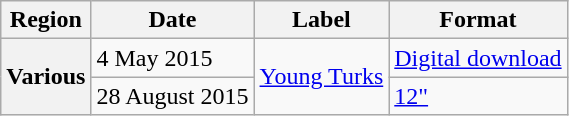<table class="wikitable plainrowheaders">
<tr>
<th scope="col">Region</th>
<th scope="col">Date</th>
<th scope="col">Label</th>
<th scope="col">Format</th>
</tr>
<tr>
<th scope="row" rowspan="2">Various</th>
<td>4 May 2015</td>
<td rowspan="2"><a href='#'>Young Turks</a></td>
<td><a href='#'>Digital download</a></td>
</tr>
<tr>
<td>28 August 2015</td>
<td><a href='#'>12"</a></td>
</tr>
</table>
